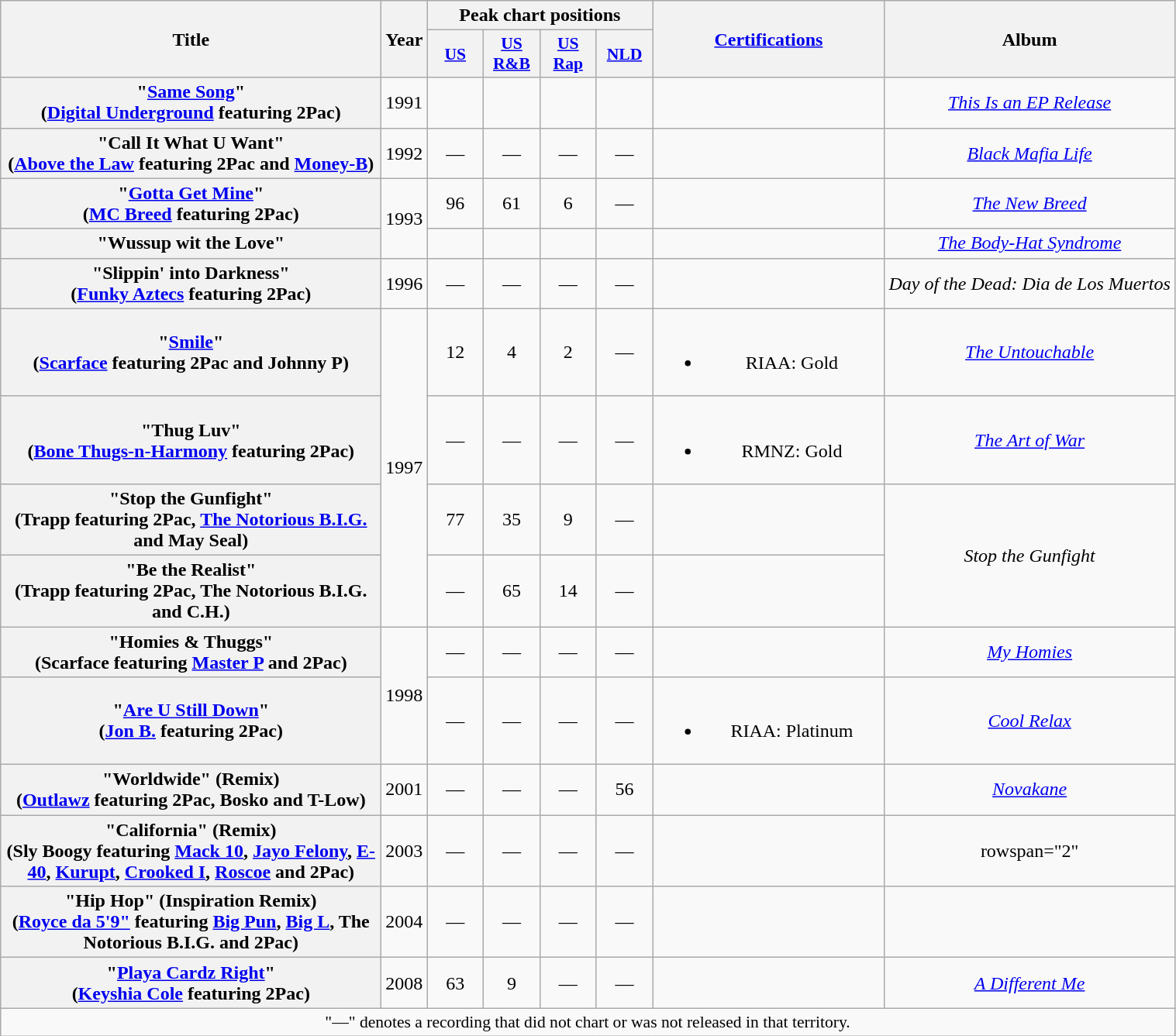<table class="wikitable plainrowheaders" style="text-align:center;">
<tr>
<th scope="col" rowspan="2" style="width:20em;">Title</th>
<th scope="col" rowspan="2">Year</th>
<th scope="col" colspan="4">Peak chart positions</th>
<th scope="col" rowspan="2" style="width:12em;"><a href='#'>Certifications</a></th>
<th scope="col" rowspan="2">Album</th>
</tr>
<tr>
<th scope="col" style="width:2.9em;font-size:90%;"><a href='#'>US</a><br></th>
<th scope="col" style="width:2.9em;font-size:90%;"><a href='#'>US<br>R&B</a><br></th>
<th scope="col" style="width:2.9em;font-size:90%;"><a href='#'>US<br>Rap</a><br></th>
<th scope="col" style="width:2.9em;font-size:90%;"><a href='#'>NLD</a><br></th>
</tr>
<tr>
<th scope="row">"<a href='#'>Same Song</a>"<br><span> (<a href='#'>Digital Underground</a> featuring 2Pac)</span></th>
<td>1991</td>
<td></td>
<td></td>
<td></td>
<td></td>
<td></td>
<td><em><a href='#'>This Is an EP Release</a></em></td>
</tr>
<tr>
<th scope="row">"Call It What U Want"<br><span>(<a href='#'>Above the Law</a> featuring 2Pac and <a href='#'>Money-B</a>)</span></th>
<td>1992</td>
<td>—</td>
<td>—</td>
<td>—</td>
<td>—</td>
<td></td>
<td><em><a href='#'>Black Mafia Life</a></em></td>
</tr>
<tr>
<th scope="row">"<a href='#'>Gotta Get Mine</a>"<br><span>(<a href='#'>MC Breed</a> featuring 2Pac)</span></th>
<td rowspan="2">1993</td>
<td>96</td>
<td>61</td>
<td>6</td>
<td>—</td>
<td></td>
<td><em><a href='#'>The New Breed</a></em></td>
</tr>
<tr>
<th scope="row">"Wussup wit the Love"</th>
<td></td>
<td></td>
<td></td>
<td></td>
<td></td>
<td><em><a href='#'>The Body-Hat Syndrome</a></em></td>
</tr>
<tr>
<th scope="row">"Slippin' into Darkness"<br><span>(<a href='#'>Funky Aztecs</a> featuring 2Pac)</span></th>
<td>1996</td>
<td>—</td>
<td>—</td>
<td>—</td>
<td>—</td>
<td></td>
<td><em>Day of the Dead: Dia de Los Muertos</em></td>
</tr>
<tr>
<th scope="row">"<a href='#'>Smile</a>"<br><span>(<a href='#'>Scarface</a> featuring 2Pac and Johnny P)</span></th>
<td rowspan="4">1997</td>
<td>12</td>
<td>4</td>
<td>2</td>
<td>—</td>
<td><br><ul><li>RIAA: Gold</li></ul></td>
<td><em><a href='#'>The Untouchable</a></em></td>
</tr>
<tr>
<th scope="row">"Thug Luv"<br><span>(<a href='#'>Bone Thugs-n-Harmony</a> featuring 2Pac)</span></th>
<td>—</td>
<td>—</td>
<td>—</td>
<td>—</td>
<td><br><ul><li>RMNZ: Gold</li></ul></td>
<td><em><a href='#'>The Art of War</a></em></td>
</tr>
<tr>
<th scope="row">"Stop the Gunfight"<br><span>(Trapp featuring 2Pac, <a href='#'>The Notorious B.I.G.</a> and May Seal)</span></th>
<td>77</td>
<td>35</td>
<td>9</td>
<td>—</td>
<td></td>
<td rowspan="2"><em>Stop the Gunfight</em></td>
</tr>
<tr>
<th scope="row">"Be the Realist"<br><span>(Trapp featuring 2Pac, The Notorious B.I.G. and C.H.)</span></th>
<td>—</td>
<td>65</td>
<td>14</td>
<td>—</td>
<td></td>
</tr>
<tr>
<th scope="row">"Homies & Thuggs"<br><span>(Scarface featuring <a href='#'>Master P</a> and 2Pac)</span></th>
<td rowspan="2">1998</td>
<td>—</td>
<td>—</td>
<td>—</td>
<td>—</td>
<td></td>
<td><em><a href='#'>My Homies</a></em></td>
</tr>
<tr>
<th scope="row">"<a href='#'>Are U Still Down</a>"<br><span>(<a href='#'>Jon B.</a> featuring 2Pac)</span></th>
<td>—</td>
<td>—</td>
<td>—</td>
<td>—</td>
<td><br><ul><li>RIAA: Platinum</li></ul></td>
<td><em><a href='#'>Cool Relax</a></em></td>
</tr>
<tr>
<th scope="row">"Worldwide" (Remix)<br><span>(<a href='#'>Outlawz</a> featuring 2Pac, Bosko and T-Low)</span></th>
<td>2001</td>
<td>—</td>
<td>—</td>
<td>—</td>
<td>56</td>
<td></td>
<td><em><a href='#'>Novakane</a></em></td>
</tr>
<tr>
<th scope="row">"California" (Remix)<br><span>(Sly Boogy featuring <a href='#'>Mack 10</a>, <a href='#'>Jayo Felony</a>, <a href='#'>E-40</a>, <a href='#'>Kurupt</a>, <a href='#'>Crooked I</a>, <a href='#'>Roscoe</a> and 2Pac)</span></th>
<td>2003</td>
<td>—</td>
<td>—</td>
<td>—</td>
<td>—</td>
<td></td>
<td>rowspan="2" </td>
</tr>
<tr>
<th scope="row">"Hip Hop" (Inspiration Remix)<br><span>(<a href='#'>Royce da 5'9"</a> featuring <a href='#'>Big Pun</a>, <a href='#'>Big L</a>, The Notorious B.I.G. and 2Pac)</span></th>
<td>2004</td>
<td>—</td>
<td>—</td>
<td>—</td>
<td>—</td>
<td></td>
</tr>
<tr>
<th scope="row">"<a href='#'>Playa Cardz Right</a>"<br><span>(<a href='#'>Keyshia Cole</a> featuring 2Pac)</span></th>
<td>2008</td>
<td>63</td>
<td>9</td>
<td>—</td>
<td>—</td>
<td></td>
<td><em><a href='#'>A Different Me</a></em></td>
</tr>
<tr>
<td colspan="14" style="font-size:90%">"—" denotes a recording that did not chart or was not released in that territory.</td>
</tr>
</table>
